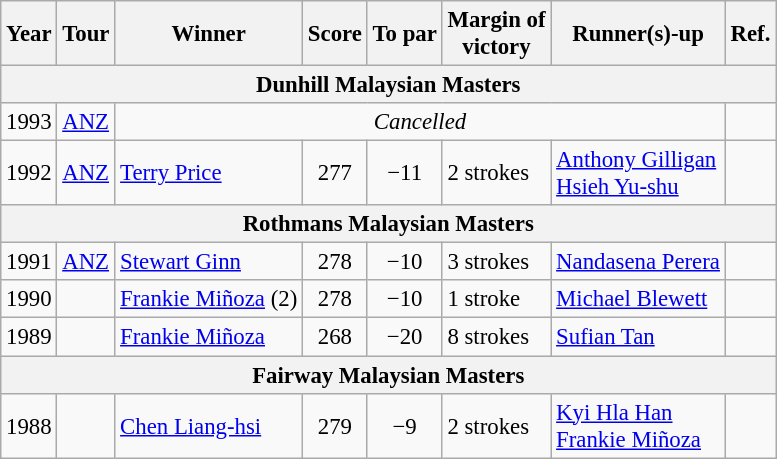<table class="wikitable" style="font-size:95%">
<tr>
<th>Year</th>
<th>Tour</th>
<th>Winner</th>
<th>Score</th>
<th>To par</th>
<th>Margin of<br>victory</th>
<th>Runner(s)-up</th>
<th>Ref.</th>
</tr>
<tr>
<th colspan=8>Dunhill Malaysian Masters</th>
</tr>
<tr>
<td>1993</td>
<td><a href='#'>ANZ</a></td>
<td colspan=5 align=center><em>Cancelled</em></td>
<td></td>
</tr>
<tr>
<td>1992</td>
<td><a href='#'>ANZ</a></td>
<td> <a href='#'>Terry Price</a></td>
<td align=center>277</td>
<td align=center>−11</td>
<td>2 strokes</td>
<td> <a href='#'>Anthony Gilligan</a><br> <a href='#'>Hsieh Yu-shu</a></td>
<td></td>
</tr>
<tr>
<th colspan=78>Rothmans Malaysian Masters</th>
</tr>
<tr>
<td>1991</td>
<td><a href='#'>ANZ</a></td>
<td> <a href='#'>Stewart Ginn</a></td>
<td align=center>278</td>
<td align=center>−10</td>
<td>3 strokes</td>
<td> <a href='#'>Nandasena Perera</a></td>
<td></td>
</tr>
<tr>
<td>1990</td>
<td></td>
<td> <a href='#'>Frankie Miñoza</a> (2)</td>
<td align=center>278</td>
<td align=center>−10</td>
<td>1 stroke</td>
<td> <a href='#'>Michael Blewett</a></td>
<td></td>
</tr>
<tr>
<td>1989</td>
<td></td>
<td> <a href='#'>Frankie Miñoza</a></td>
<td align=center>268</td>
<td align=center>−20</td>
<td>8 strokes</td>
<td> <a href='#'>Sufian Tan</a></td>
<td></td>
</tr>
<tr>
<th colspan=8>Fairway Malaysian Masters</th>
</tr>
<tr>
<td>1988</td>
<td></td>
<td> <a href='#'>Chen Liang-hsi</a></td>
<td align=center>279</td>
<td align=center>−9</td>
<td>2 strokes</td>
<td> <a href='#'>Kyi Hla Han</a><br> <a href='#'>Frankie Miñoza</a></td>
<td></td>
</tr>
</table>
